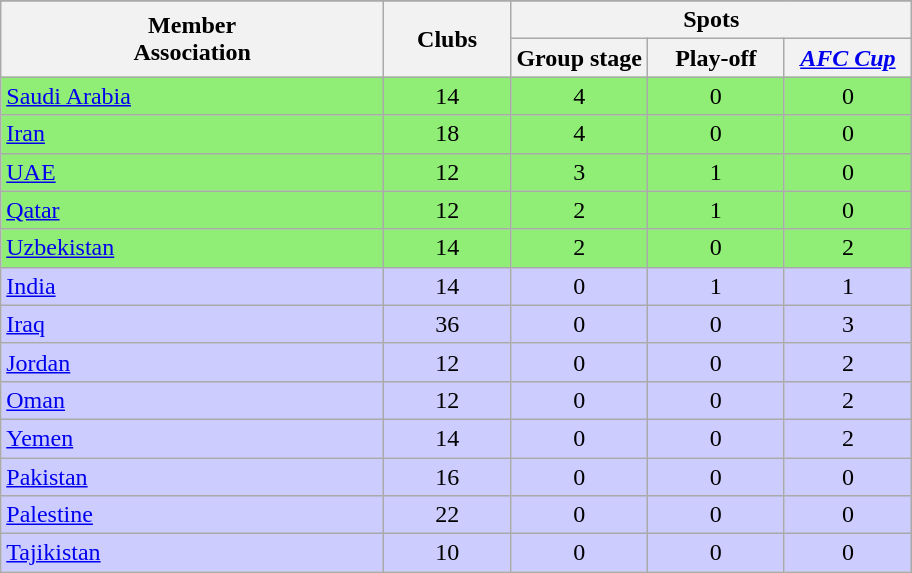<table class="wikitable" style="text-align: center;">
<tr>
</tr>
<tr>
<th rowspan="2">Member<br>Association</th>
<th width=14% rowspan="2">Clubs</th>
<th colspan="3">Spots</th>
</tr>
<tr>
<th width=15%>Group stage</th>
<th width=15%>Play-off</th>
<th width=14%><em><a href='#'>AFC Cup</a></em></th>
</tr>
<tr bgcolor=#90EE77>
<td align=left> <a href='#'>Saudi Arabia</a></td>
<td>14</td>
<td>4</td>
<td>0</td>
<td>0</td>
</tr>
<tr bgcolor=#90EE77>
<td align=left> <a href='#'>Iran</a></td>
<td>18</td>
<td>4</td>
<td>0</td>
<td>0</td>
</tr>
<tr bgcolor=#90EE77>
<td align=left> <a href='#'>UAE</a></td>
<td>12</td>
<td>3</td>
<td>1</td>
<td>0</td>
</tr>
<tr bgcolor=#90EE77>
<td align=left> <a href='#'>Qatar</a></td>
<td>12</td>
<td>2</td>
<td>1</td>
<td>0</td>
</tr>
<tr bgcolor=#90EE77>
<td align=left> <a href='#'>Uzbekistan</a></td>
<td>14</td>
<td>2</td>
<td>0</td>
<td>2</td>
</tr>
<tr bgcolor=#ccccff>
<td align=left> <a href='#'>India</a></td>
<td>14</td>
<td>0</td>
<td>1</td>
<td>1</td>
</tr>
<tr bgcolor=#ccccff>
<td align=left> <a href='#'>Iraq</a></td>
<td>36</td>
<td>0</td>
<td>0</td>
<td>3</td>
</tr>
<tr bgcolor=#ccccff>
<td align=left> <a href='#'>Jordan</a></td>
<td>12</td>
<td>0</td>
<td>0</td>
<td>2</td>
</tr>
<tr bgcolor=#ccccff>
<td align=left> <a href='#'>Oman</a></td>
<td>12</td>
<td>0</td>
<td>0</td>
<td>2</td>
</tr>
<tr bgcolor=#ccccff>
<td align=left> <a href='#'>Yemen</a></td>
<td>14</td>
<td>0</td>
<td>0</td>
<td>2</td>
</tr>
<tr bgcolor=#ccccff>
<td align=left> <a href='#'>Pakistan</a></td>
<td>16</td>
<td>0</td>
<td>0</td>
<td>0</td>
</tr>
<tr bgcolor=#ccccff>
<td align=left> <a href='#'>Palestine</a></td>
<td>22</td>
<td>0</td>
<td>0</td>
<td>0</td>
</tr>
<tr bgcolor=#ccccff>
<td align=left> <a href='#'>Tajikistan</a></td>
<td>10</td>
<td>0</td>
<td>0</td>
<td>0</td>
</tr>
</table>
